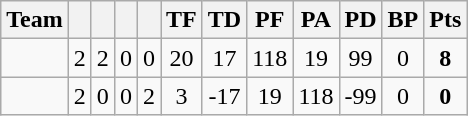<table class="wikitable" style="text-align: center;">
<tr>
<th>Team</th>
<th></th>
<th></th>
<th></th>
<th></th>
<th>TF</th>
<th>TD</th>
<th>PF</th>
<th>PA</th>
<th>PD</th>
<th>BP</th>
<th>Pts</th>
</tr>
<tr>
<td align="left"></td>
<td>2</td>
<td>2</td>
<td>0</td>
<td>0</td>
<td>20</td>
<td>17</td>
<td>118</td>
<td>19</td>
<td>99</td>
<td>0</td>
<td><strong>8</strong></td>
</tr>
<tr>
<td align="left"></td>
<td>2</td>
<td>0</td>
<td>0</td>
<td>2</td>
<td>3</td>
<td>-17</td>
<td>19</td>
<td>118</td>
<td>-99</td>
<td>0</td>
<td><strong>0</strong></td>
</tr>
</table>
